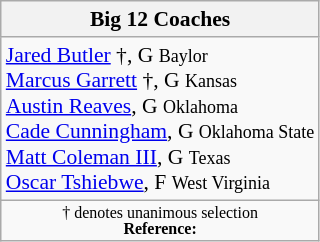<table class="wikitable" style="white-space:nowrap; font-size:90%;">
<tr>
<th>Big 12 Coaches</th>
</tr>
<tr ,>
<td><a href='#'>Jared Butler</a> †, G <small>Baylor</small><br><a href='#'>Marcus Garrett</a> †, G <small>Kansas</small><br><a href='#'>Austin Reaves</a>, G <small>Oklahoma</small><br><a href='#'>Cade Cunningham</a>, G <small>Oklahoma State</small><br><a href='#'>Matt Coleman III</a>, G <small>Texas</small><br><a href='#'>Oscar Tshiebwe</a>, F <small>West Virginia</small></td>
</tr>
<tr>
<td colspan="4"  style="font-size:8pt; text-align:center;">† denotes unanimous selection<br><strong>Reference:</strong></td>
</tr>
</table>
